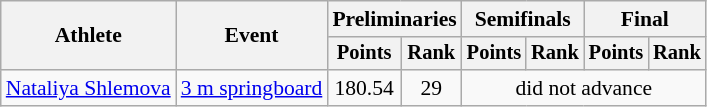<table class="wikitable" style="font-size:90%; text-align: center">
<tr>
<th rowspan="2">Athlete</th>
<th rowspan="2">Event</th>
<th colspan="2">Preliminaries</th>
<th colspan="2">Semifinals</th>
<th colspan="2">Final</th>
</tr>
<tr style="font-size:95%">
<th>Points</th>
<th>Rank</th>
<th>Points</th>
<th>Rank</th>
<th>Points</th>
<th>Rank</th>
</tr>
<tr align=center>
<td align=left><a href='#'>Nataliya Shlemova</a></td>
<td align=left><a href='#'>3 m springboard</a></td>
<td>180.54</td>
<td>29</td>
<td colspan=4>did not advance</td>
</tr>
</table>
